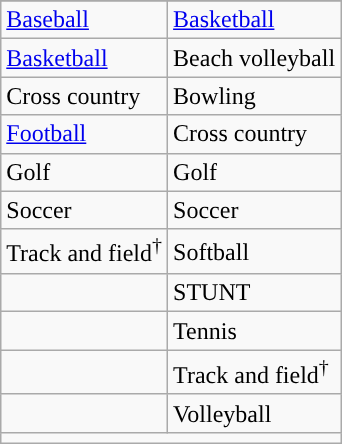<table class="wikitable" style=" ">
<tr>
</tr>
<tr>
<td><a href='#'>Baseball</a></td>
<td><a href='#'>Basketball</a></td>
</tr>
<tr>
<td><a href='#'>Basketball</a></td>
<td>Beach volleyball</td>
</tr>
<tr>
<td>Cross country</td>
<td>Bowling</td>
</tr>
<tr>
<td><a href='#'>Football</a></td>
<td>Cross country</td>
</tr>
<tr>
<td>Golf</td>
<td>Golf</td>
</tr>
<tr>
<td>Soccer</td>
<td>Soccer</td>
</tr>
<tr>
<td>Track and field<sup>†</sup></td>
<td>Softball</td>
</tr>
<tr>
<td></td>
<td>STUNT</td>
</tr>
<tr>
<td></td>
<td>Tennis</td>
</tr>
<tr>
<td></td>
<td>Track and field<sup>†</sup></td>
</tr>
<tr>
<td></td>
<td>Volleyball</td>
</tr>
<tr>
<td colspan="2"></td>
</tr>
</table>
